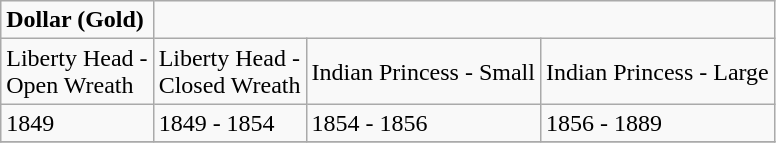<table class="wikitable">
<tr>
<td><strong>Dollar (Gold)</strong></td>
<td colspan="3"></td>
</tr>
<tr>
<td>Liberty Head -<br>Open Wreath</td>
<td>Liberty Head -<br>Closed Wreath</td>
<td>Indian Princess - Small</td>
<td>Indian Princess - Large</td>
</tr>
<tr>
<td>1849</td>
<td>1849 - 1854</td>
<td>1854 - 1856</td>
<td>1856 - 1889</td>
</tr>
<tr>
</tr>
</table>
